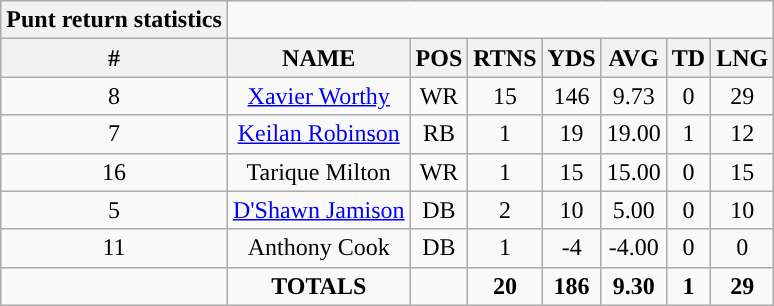<table style="text-align:center;" class="wikitable">
<tr>
<th style="text-align:center; ">Punt return statistics</th>
</tr>
<tr>
<th>#</th>
<th>NAME</th>
<th>POS</th>
<th>RTNS</th>
<th>YDS</th>
<th>AVG</th>
<th>TD</th>
<th>LNG</th>
</tr>
<tr>
<td>8</td>
<td><a href='#'>Xavier Worthy</a></td>
<td>WR</td>
<td>15</td>
<td>146</td>
<td>9.73</td>
<td>0</td>
<td>29</td>
</tr>
<tr>
<td>7</td>
<td><a href='#'>Keilan Robinson</a></td>
<td>RB</td>
<td>1</td>
<td>19</td>
<td>19.00</td>
<td>1</td>
<td>12</td>
</tr>
<tr>
<td>16</td>
<td>Tarique Milton</td>
<td>WR</td>
<td>1</td>
<td>15</td>
<td>15.00</td>
<td>0</td>
<td>15</td>
</tr>
<tr>
<td>5</td>
<td><a href='#'>D'Shawn Jamison</a></td>
<td>DB</td>
<td>2</td>
<td>10</td>
<td>5.00</td>
<td>0</td>
<td>10</td>
</tr>
<tr>
<td>11</td>
<td>Anthony Cook</td>
<td>DB</td>
<td>1</td>
<td>-4</td>
<td>-4.00</td>
<td>0</td>
<td>0</td>
</tr>
<tr>
<td></td>
<td><strong>TOTALS</strong></td>
<td></td>
<td><strong>20</strong></td>
<td><strong>186</strong></td>
<td><strong>9.30</strong></td>
<td><strong>1</strong></td>
<td><strong>29</strong></td>
</tr>
</table>
